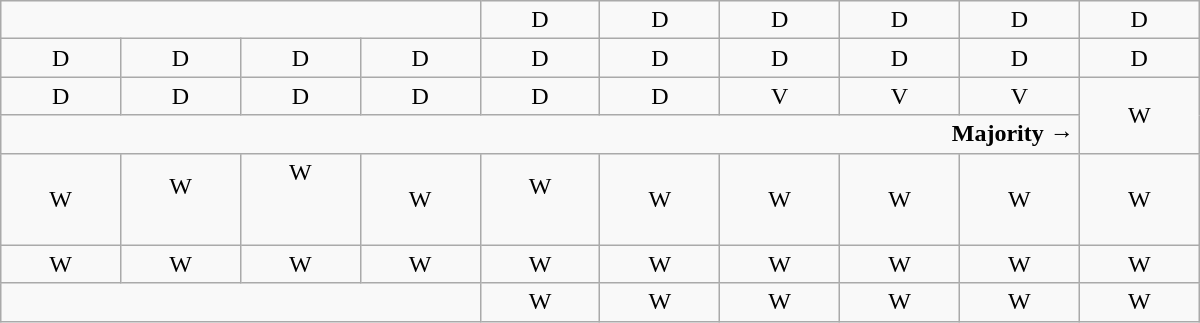<table class="wikitable" style="text-align:center" width=800px>
<tr>
<td colspan=4></td>
<td>D</td>
<td>D</td>
<td>D</td>
<td>D</td>
<td>D</td>
<td>D</td>
</tr>
<tr>
<td width=50px >D</td>
<td width=50px >D</td>
<td width=50px >D</td>
<td width=50px >D</td>
<td width=50px >D</td>
<td width=50px >D</td>
<td width=50px >D</td>
<td width=50px >D</td>
<td width=50px >D</td>
<td width=50px >D</td>
</tr>
<tr>
<td>D<br></td>
<td>D<br></td>
<td>D<br></td>
<td>D<br></td>
<td>D<br></td>
<td>D<br></td>
<td>V<br></td>
<td>V</td>
<td>V</td>
<td rowspan=2 >W<br></td>
</tr>
<tr>
<td colspan=9 align=right><strong>Majority →</strong></td>
</tr>
<tr>
<td>W<br></td>
<td>W<br><br></td>
<td>W<br><br><br></td>
<td>W<br></td>
<td>W<br><br></td>
<td>W<br></td>
<td>W<br></td>
<td>W<br></td>
<td>W<br></td>
<td>W<br></td>
</tr>
<tr>
<td>W<br></td>
<td>W</td>
<td>W</td>
<td>W</td>
<td>W</td>
<td>W</td>
<td>W</td>
<td>W</td>
<td>W</td>
<td>W</td>
</tr>
<tr>
<td colspan=4></td>
<td>W</td>
<td>W</td>
<td>W</td>
<td>W</td>
<td>W</td>
<td>W</td>
</tr>
</table>
